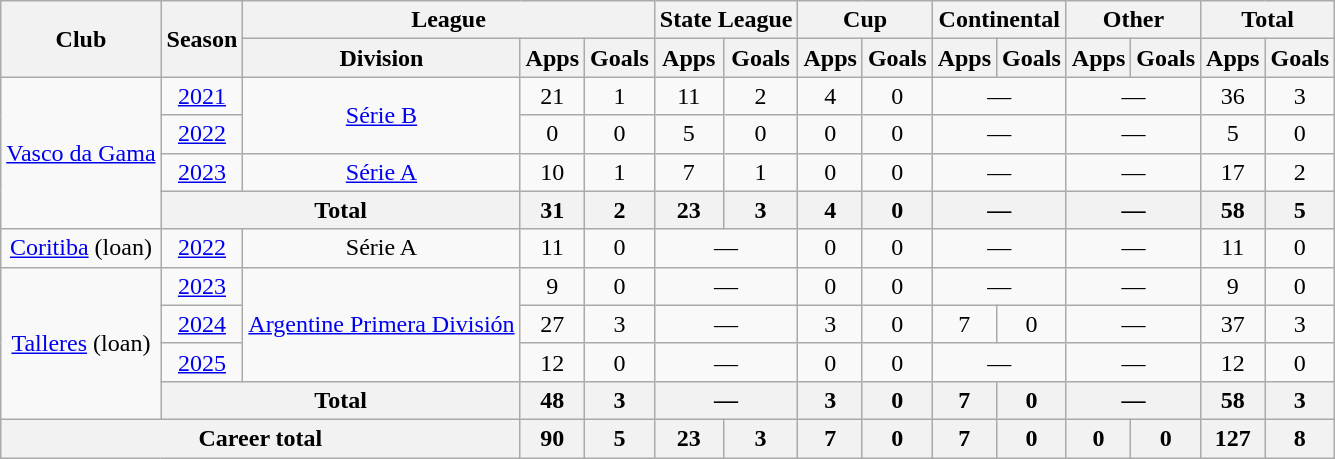<table class="wikitable" style="text-align: center">
<tr>
<th rowspan="2">Club</th>
<th rowspan="2">Season</th>
<th colspan="3">League</th>
<th colspan="2">State League</th>
<th colspan="2">Cup</th>
<th colspan="2">Continental</th>
<th colspan="2">Other</th>
<th colspan="2">Total</th>
</tr>
<tr>
<th>Division</th>
<th>Apps</th>
<th>Goals</th>
<th>Apps</th>
<th>Goals</th>
<th>Apps</th>
<th>Goals</th>
<th>Apps</th>
<th>Goals</th>
<th>Apps</th>
<th>Goals</th>
<th>Apps</th>
<th>Goals</th>
</tr>
<tr>
<td rowspan="4"><a href='#'>Vasco da Gama</a></td>
<td><a href='#'>2021</a></td>
<td rowspan="2"><a href='#'>Série B</a></td>
<td>21</td>
<td>1</td>
<td>11</td>
<td>2</td>
<td>4</td>
<td>0</td>
<td colspan="2">—</td>
<td colspan="2">—</td>
<td>36</td>
<td>3</td>
</tr>
<tr>
<td><a href='#'>2022</a></td>
<td>0</td>
<td>0</td>
<td>5</td>
<td>0</td>
<td>0</td>
<td>0</td>
<td colspan="2">—</td>
<td colspan="2">—</td>
<td>5</td>
<td>0</td>
</tr>
<tr>
<td><a href='#'>2023</a></td>
<td><a href='#'>Série A</a></td>
<td>10</td>
<td>1</td>
<td>7</td>
<td>1</td>
<td>0</td>
<td>0</td>
<td colspan="2">—</td>
<td colspan="2">—</td>
<td>17</td>
<td>2</td>
</tr>
<tr>
<th colspan="2">Total</th>
<th>31</th>
<th>2</th>
<th>23</th>
<th>3</th>
<th>4</th>
<th>0</th>
<th colspan="2">—</th>
<th colspan="2">—</th>
<th>58</th>
<th>5</th>
</tr>
<tr>
<td><a href='#'>Coritiba</a> (loan)</td>
<td><a href='#'>2022</a></td>
<td>Série A</td>
<td>11</td>
<td>0</td>
<td colspan="2">—</td>
<td>0</td>
<td>0</td>
<td colspan="2">—</td>
<td colspan="2">—</td>
<td>11</td>
<td>0</td>
</tr>
<tr>
<td rowspan="4"><a href='#'>Talleres</a> (loan)</td>
<td><a href='#'>2023</a></td>
<td rowspan="3"><a href='#'>Argentine Primera División</a></td>
<td>9</td>
<td>0</td>
<td colspan="2">—</td>
<td>0</td>
<td>0</td>
<td colspan="2">—</td>
<td colspan="2">—</td>
<td>9</td>
<td>0</td>
</tr>
<tr>
<td><a href='#'>2024</a></td>
<td>27</td>
<td>3</td>
<td colspan="2">—</td>
<td>3</td>
<td>0</td>
<td>7</td>
<td>0</td>
<td colspan="2">—</td>
<td>37</td>
<td>3</td>
</tr>
<tr>
<td><a href='#'>2025</a></td>
<td>12</td>
<td>0</td>
<td colspan="2">—</td>
<td>0</td>
<td>0</td>
<td colspan="2">—</td>
<td colspan="2">—</td>
<td>12</td>
<td>0</td>
</tr>
<tr>
<th colspan="2">Total</th>
<th>48</th>
<th>3</th>
<th colspan="2">—</th>
<th>3</th>
<th>0</th>
<th>7</th>
<th>0</th>
<th colspan="2">—</th>
<th>58</th>
<th>3</th>
</tr>
<tr>
<th colspan="3"><strong>Career total</strong></th>
<th>90</th>
<th>5</th>
<th>23</th>
<th>3</th>
<th>7</th>
<th>0</th>
<th>7</th>
<th>0</th>
<th>0</th>
<th>0</th>
<th>127</th>
<th>8</th>
</tr>
</table>
